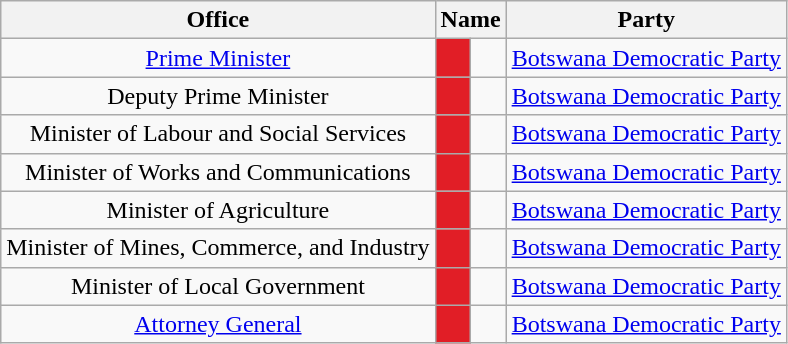<table class="wikitable" style="text-align:center">
<tr>
<th>Office</th>
<th colspan="2">Name</th>
<th>Party</th>
</tr>
<tr>
<td><a href='#'>Prime Minister</a></td>
<td style="background:#E11E26"></td>
<td></td>
<td><a href='#'>Botswana Democratic Party</a></td>
</tr>
<tr>
<td>Deputy Prime Minister</td>
<td style="background:#E11E26"></td>
<td></td>
<td><a href='#'>Botswana Democratic Party</a></td>
</tr>
<tr>
<td>Minister of Labour and Social Services</td>
<td style="background:#E11E26"></td>
<td></td>
<td><a href='#'>Botswana Democratic Party</a></td>
</tr>
<tr>
<td>Minister of Works and Communications</td>
<td style="background:#E11E26"></td>
<td></td>
<td><a href='#'>Botswana Democratic Party</a></td>
</tr>
<tr>
<td>Minister of Agriculture</td>
<td style="background:#E11E26"></td>
<td></td>
<td><a href='#'>Botswana Democratic Party</a></td>
</tr>
<tr>
<td>Minister of Mines, Commerce, and Industry</td>
<td style="background:#E11E26"></td>
<td></td>
<td><a href='#'>Botswana Democratic Party</a></td>
</tr>
<tr>
<td>Minister of Local Government</td>
<td style="background:#E11E26"></td>
<td></td>
<td><a href='#'>Botswana Democratic Party</a></td>
</tr>
<tr>
<td><a href='#'>Attorney General</a></td>
<td style="background:#E11E26"></td>
<td></td>
<td><a href='#'>Botswana Democratic Party</a></td>
</tr>
</table>
